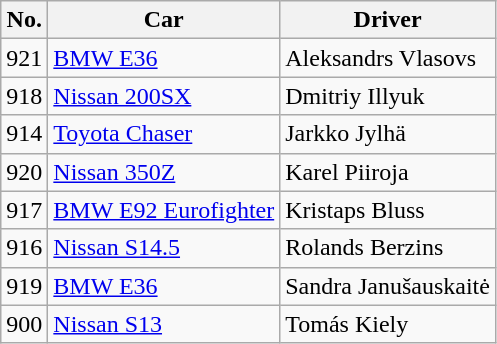<table class="wikitable">
<tr>
<th>No.</th>
<th>Car</th>
<th>Driver</th>
</tr>
<tr>
<td>921</td>
<td><a href='#'>BMW E36</a></td>
<td> Aleksandrs Vlasovs</td>
</tr>
<tr>
<td>918</td>
<td><a href='#'>Nissan 200SX</a></td>
<td> Dmitriy Illyuk</td>
</tr>
<tr>
<td>914</td>
<td><a href='#'>Toyota Chaser</a></td>
<td> Jarkko Jylhä</td>
</tr>
<tr>
<td>920</td>
<td><a href='#'>Nissan 350Z</a></td>
<td> Karel Piiroja</td>
</tr>
<tr>
<td>917</td>
<td><a href='#'>BMW E92 Eurofighter</a></td>
<td> Kristaps Bluss</td>
</tr>
<tr>
<td>916</td>
<td><a href='#'>Nissan S14.5</a></td>
<td> Rolands Berzins</td>
</tr>
<tr>
<td>919</td>
<td><a href='#'>BMW E36</a></td>
<td> Sandra Janušauskaitė</td>
</tr>
<tr>
<td>900</td>
<td><a href='#'>Nissan S13</a></td>
<td> Tomás Kiely</td>
</tr>
</table>
